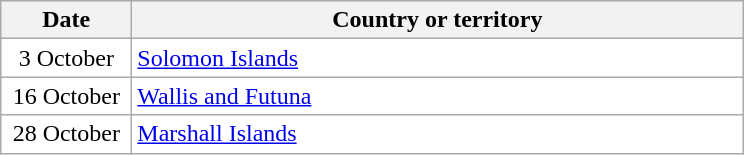<table class="wikitable sortable">
<tr>
<th style="width:5em;">Date</th>
<th style="width:25em;">Country or territory</th>
</tr>
<tr style="background:#fff;">
<td style="text-align:center;">3 October</td>
<td> <a href='#'>Solomon Islands</a></td>
</tr>
<tr style="background:#fff;">
<td style="text-align:center;">16 October</td>
<td> <a href='#'>Wallis and Futuna</a></td>
</tr>
<tr style="background:#fff;">
<td style="text-align:center;">28 October</td>
<td> <a href='#'>Marshall Islands</a></td>
</tr>
</table>
